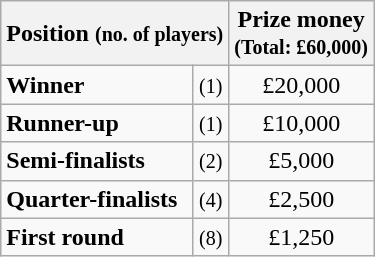<table class="wikitable">
<tr>
<th colspan=2>Position <small>(no. of players)</small></th>
<th>Prize money<br><small>(Total: £60,000)</small></th>
</tr>
<tr>
<td><strong>Winner</strong></td>
<td align=center><small>(1)</small></td>
<td align=center>£20,000</td>
</tr>
<tr>
<td><strong>Runner-up</strong></td>
<td align=center><small>(1)</small></td>
<td align=center>£10,000</td>
</tr>
<tr>
<td><strong>Semi-finalists</strong></td>
<td align=center><small>(2)</small></td>
<td align=center>£5,000</td>
</tr>
<tr>
<td><strong>Quarter-finalists</strong></td>
<td align=center><small>(4)</small></td>
<td align=center>£2,500</td>
</tr>
<tr>
<td><strong>First round</strong></td>
<td align=center><small>(8)</small></td>
<td align=center>£1,250</td>
</tr>
</table>
